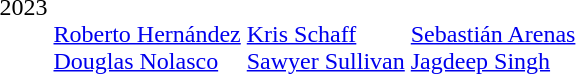<table>
<tr style="vertical-align:top;">
<td>2023<br></td>
<td><br><a href='#'>Roberto Hernández</a><br><a href='#'>Douglas Nolasco</a></td>
<td><br><a href='#'>Kris Schaff</a><br><a href='#'>Sawyer Sullivan</a></td>
<td><br><a href='#'>Sebastián Arenas</a><br><a href='#'>Jagdeep Singh</a></td>
</tr>
</table>
